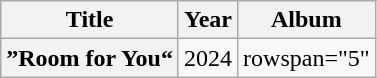<table class="wikitable plainrowheaders">
<tr>
<th scope="col">Title</th>
<th scope="col">Year</th>
<th scope="col">Album</th>
</tr>
<tr>
<th scope="row">”Room for You“<br></th>
<td>2024</td>
<td>rowspan="5" </td>
</tr>
</table>
